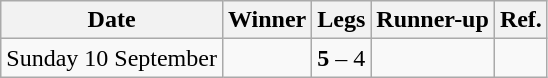<table class="wikitable">
<tr>
<th>Date</th>
<th>Winner</th>
<th>Legs</th>
<th>Runner-up</th>
<th>Ref.</th>
</tr>
<tr>
<td rowspan=2>Sunday 10 September</td>
<td align="right"></td>
<td align="center"><strong>5</strong> – 4</td>
<td></td>
<td align="center"></td>
</tr>
</table>
